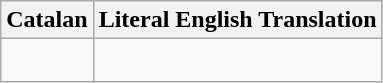<table class="wikitable">
<tr>
<th>Catalan</th>
<th>Literal English Translation</th>
</tr>
<tr valign="top">
<td style="padding:5px"><br></td>
<td style="padding:5px"><br></td>
</tr>
</table>
